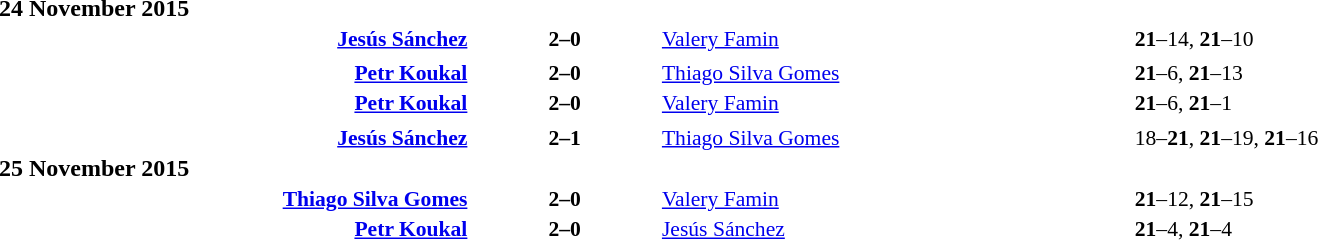<table style="width:100%;" cellspacing="1">
<tr>
<th width=25%></th>
<th width=10%></th>
<th width=25%></th>
</tr>
<tr>
<td><strong>24 November 2015</strong></td>
</tr>
<tr style=font-size:90%>
<td align=right><strong> <a href='#'>Jesús Sánchez</a></strong></td>
<td align=center><strong> 2–0 </strong></td>
<td> <a href='#'>Valery Famin</a></td>
<td><strong>21</strong>–14, <strong>21</strong>–10</td>
</tr>
<tr>
<td></td>
</tr>
<tr style=font-size:90%>
<td align=right><strong> <a href='#'>Petr Koukal</a></strong></td>
<td align=center><strong> 2–0 </strong></td>
<td> <a href='#'>Thiago Silva Gomes</a></td>
<td><strong>21</strong>–6, <strong>21</strong>–13</td>
<td></td>
</tr>
<tr style=font-size:90%>
<td align=right><strong> <a href='#'>Petr Koukal</a></strong></td>
<td align=center><strong> 2–0 </strong></td>
<td> <a href='#'>Valery Famin</a></td>
<td><strong>21</strong>–6, <strong>21</strong>–1</td>
</tr>
<tr>
<td></td>
</tr>
<tr style=font-size:90%>
<td align=right><strong> <a href='#'>Jesús Sánchez</a></strong></td>
<td align=center><strong> 2–1 </strong></td>
<td> <a href='#'>Thiago Silva Gomes</a></td>
<td>18–<strong>21</strong>, <strong>21</strong>–19, <strong>21</strong>–16</td>
</tr>
<tr>
<td><strong>25 November 2015</strong></td>
</tr>
<tr style=font-size:90%>
<td align=right><strong> <a href='#'>Thiago Silva Gomes</a></strong></td>
<td align=center><strong> 2–0 </strong></td>
<td> <a href='#'>Valery Famin</a></td>
<td><strong>21</strong>–12, <strong>21</strong>–15</td>
<td></td>
<td></td>
</tr>
<tr style=font-size:90%>
<td align=right><strong> <a href='#'>Petr Koukal</a></strong></td>
<td align=center><strong> 2–0 </strong></td>
<td> <a href='#'>Jesús Sánchez</a></td>
<td><strong>21</strong>–4, <strong>21</strong>–4</td>
</tr>
</table>
